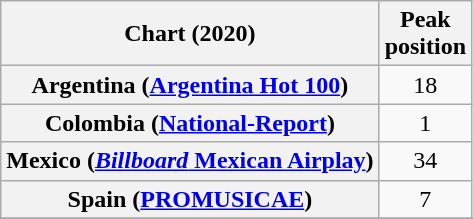<table class="wikitable sortable plainrowheaders" style="text-align:center">
<tr>
<th scope="col">Chart (2020)</th>
<th scope="col">Peak<br>position</th>
</tr>
<tr>
<th scope="row">Argentina (<a href='#'>Argentina Hot 100</a>)</th>
<td>18</td>
</tr>
<tr>
<th scope="row">Colombia (<a href='#'>National-Report</a>)</th>
<td>1</td>
</tr>
<tr>
<th scope="row">Mexico (<a href='#'><em>Billboard</em> Mexican Airplay</a>)</th>
<td>34</td>
</tr>
<tr>
<th scope="row">Spain (<a href='#'>PROMUSICAE</a>)</th>
<td>7</td>
</tr>
<tr>
</tr>
<tr>
</tr>
<tr>
</tr>
</table>
